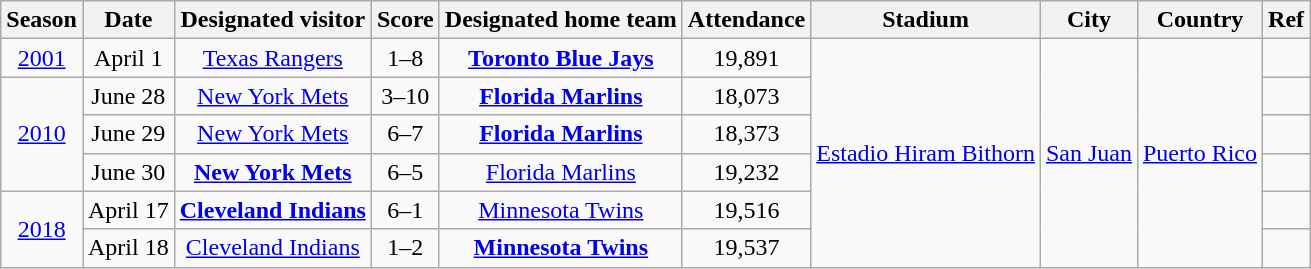<table class="wikitable" style="text-align:center">
<tr>
<th>Season</th>
<th>Date</th>
<th>Designated visitor</th>
<th>Score</th>
<th>Designated home team</th>
<th>Attendance</th>
<th>Stadium</th>
<th>City</th>
<th>Country</th>
<th>Ref</th>
</tr>
<tr>
<td><a href='#'>2001</a></td>
<td>April 1</td>
<td><a href='#'>Texas Rangers</a></td>
<td>1–8</td>
<td><strong><a href='#'>Toronto Blue Jays</a></strong></td>
<td>19,891</td>
<td rowspan="6"><a href='#'>Estadio Hiram Bithorn</a></td>
<td rowspan="6"><a href='#'>San Juan</a></td>
<td rowspan="6"><a href='#'>Puerto Rico</a></td>
<td></td>
</tr>
<tr>
<td rowspan=3><a href='#'>2010</a></td>
<td>June 28</td>
<td><a href='#'>New York  Mets</a></td>
<td>3–10</td>
<td><strong><a href='#'>Florida Marlins</a></strong></td>
<td>18,073</td>
<td></td>
</tr>
<tr>
<td>June 29</td>
<td><a href='#'>New York  Mets</a></td>
<td>6–7</td>
<td><strong><a href='#'>Florida Marlins</a></strong></td>
<td>18,373</td>
<td></td>
</tr>
<tr>
<td>June 30</td>
<td><strong><a href='#'>New York  Mets</a></strong></td>
<td>6–5</td>
<td><a href='#'>Florida Marlins</a></td>
<td>19,232</td>
<td></td>
</tr>
<tr>
<td rowspan=2><a href='#'>2018</a></td>
<td>April 17</td>
<td><strong><a href='#'>Cleveland Indians</a></strong></td>
<td>6–1</td>
<td><a href='#'>Minnesota Twins</a></td>
<td>19,516</td>
<td></td>
</tr>
<tr>
<td>April 18</td>
<td><a href='#'>Cleveland Indians</a></td>
<td>1–2</td>
<td><strong><a href='#'>Minnesota Twins</a></strong></td>
<td>19,537</td>
<td></td>
</tr>
</table>
